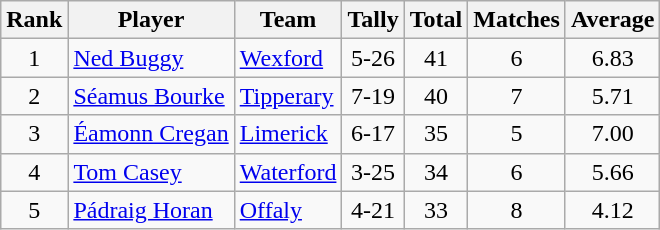<table class="wikitable">
<tr>
<th>Rank</th>
<th>Player</th>
<th>Team</th>
<th>Tally</th>
<th>Total</th>
<th>Matches</th>
<th>Average</th>
</tr>
<tr>
<td rowspan=1 align=center>1</td>
<td><a href='#'>Ned Buggy</a></td>
<td><a href='#'>Wexford</a></td>
<td align=center>5-26</td>
<td align=center>41</td>
<td align=center>6</td>
<td align=center>6.83</td>
</tr>
<tr>
<td rowspan=1 align=center>2</td>
<td><a href='#'>Séamus Bourke</a></td>
<td><a href='#'>Tipperary</a></td>
<td align=center>7-19</td>
<td align=center>40</td>
<td align=center>7</td>
<td align=center>5.71</td>
</tr>
<tr>
<td rowspan=1 align=center>3</td>
<td><a href='#'>Éamonn Cregan</a></td>
<td><a href='#'>Limerick</a></td>
<td align=center>6-17</td>
<td align=center>35</td>
<td align=center>5</td>
<td align=center>7.00</td>
</tr>
<tr>
<td rowspan=1 align=center>4</td>
<td><a href='#'>Tom Casey</a></td>
<td><a href='#'>Waterford</a></td>
<td align=center>3-25</td>
<td align=center>34</td>
<td align=center>6</td>
<td align=center>5.66</td>
</tr>
<tr>
<td rowspan=1 align=center>5</td>
<td><a href='#'>Pádraig Horan</a></td>
<td><a href='#'>Offaly</a></td>
<td align=center>4-21</td>
<td align=center>33</td>
<td align=center>8</td>
<td align=center>4.12</td>
</tr>
</table>
